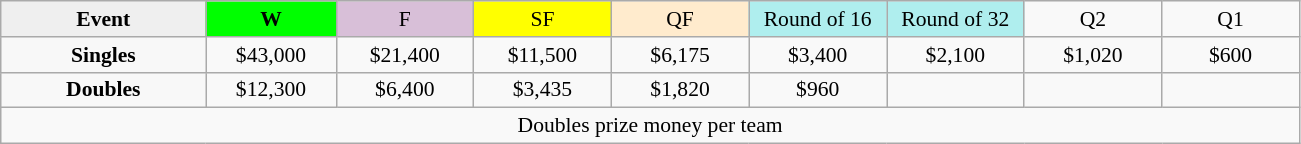<table class="wikitable" style="font-size:90%; text-align:center;">
<tr>
<td style="width:130px; background:#efefef;"><strong>Event</strong></td>
<td style="width:80px; background:lime;"><strong>W</strong></td>
<td style="width:85px; background:thistle;">F</td>
<td style="width:85px; background:#ffff00;">SF</td>
<td style="width:85px; background:#ffebcd;">QF</td>
<td style="width:85px; background:#afeeee;">Round of 16</td>
<td style="width:85px; background:#afeeee;">Round of 32</td>
<td style="width:85px;">Q2</td>
<td style="width:85px;">Q1</td>
</tr>
<tr>
<td style="background:#f8f8f8;"><strong>Singles</strong></td>
<td>$43,000</td>
<td>$21,400</td>
<td>$11,500</td>
<td>$6,175</td>
<td>$3,400</td>
<td>$2,100</td>
<td>$1,020</td>
<td>$600</td>
</tr>
<tr>
<td style="background:#f8f8f8;"><strong>Doubles</strong></td>
<td>$12,300</td>
<td>$6,400</td>
<td>$3,435</td>
<td>$1,820</td>
<td>$960</td>
<td></td>
<td></td>
<td></td>
</tr>
<tr>
<td colspan=10>Doubles prize money per team</td>
</tr>
</table>
